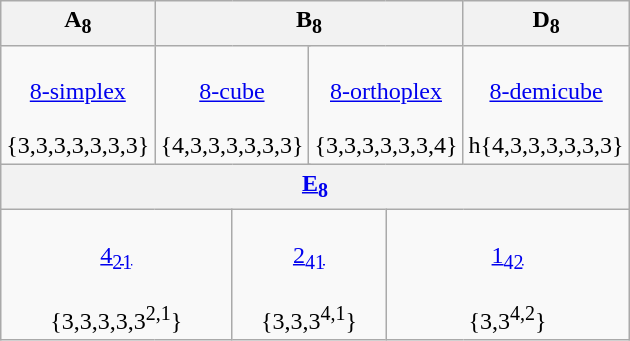<table class=wikitable>
<tr>
<th colspan=3>A<sub>8</sub></th>
<th colspan=6>B<sub>8</sub></th>
<th colspan=3>D<sub>8</sub></th>
</tr>
<tr align=center>
<td colspan=3><br><a href='#'>8-simplex</a><br><br>{3,3,3,3,3,3,3}</td>
<td colspan=3><br><a href='#'>8-cube</a><br><br>{4,3,3,3,3,3,3}</td>
<td colspan=3><br><a href='#'>8-orthoplex</a><br><br>{3,3,3,3,3,3,4}</td>
<td colspan=3><br><a href='#'>8-demicube</a><br><br>h{4,3,3,3,3,3,3}</td>
</tr>
<tr>
<th colspan=12><a href='#'>E<sub>8</sub></a></th>
</tr>
<tr align=center>
<td colspan=4><br><a href='#'>4<sub>21</sub></a><br><br>{3,3,3,3,3<sup>2,1</sup>}</td>
<td colspan=4><br><a href='#'>2<sub>41</sub></a><br><br>{3,3,3<sup>4,1</sup>}</td>
<td colspan=4><br><a href='#'>1<sub>42</sub></a><br><br>{3,3<sup>4,2</sup>}</td>
</tr>
</table>
